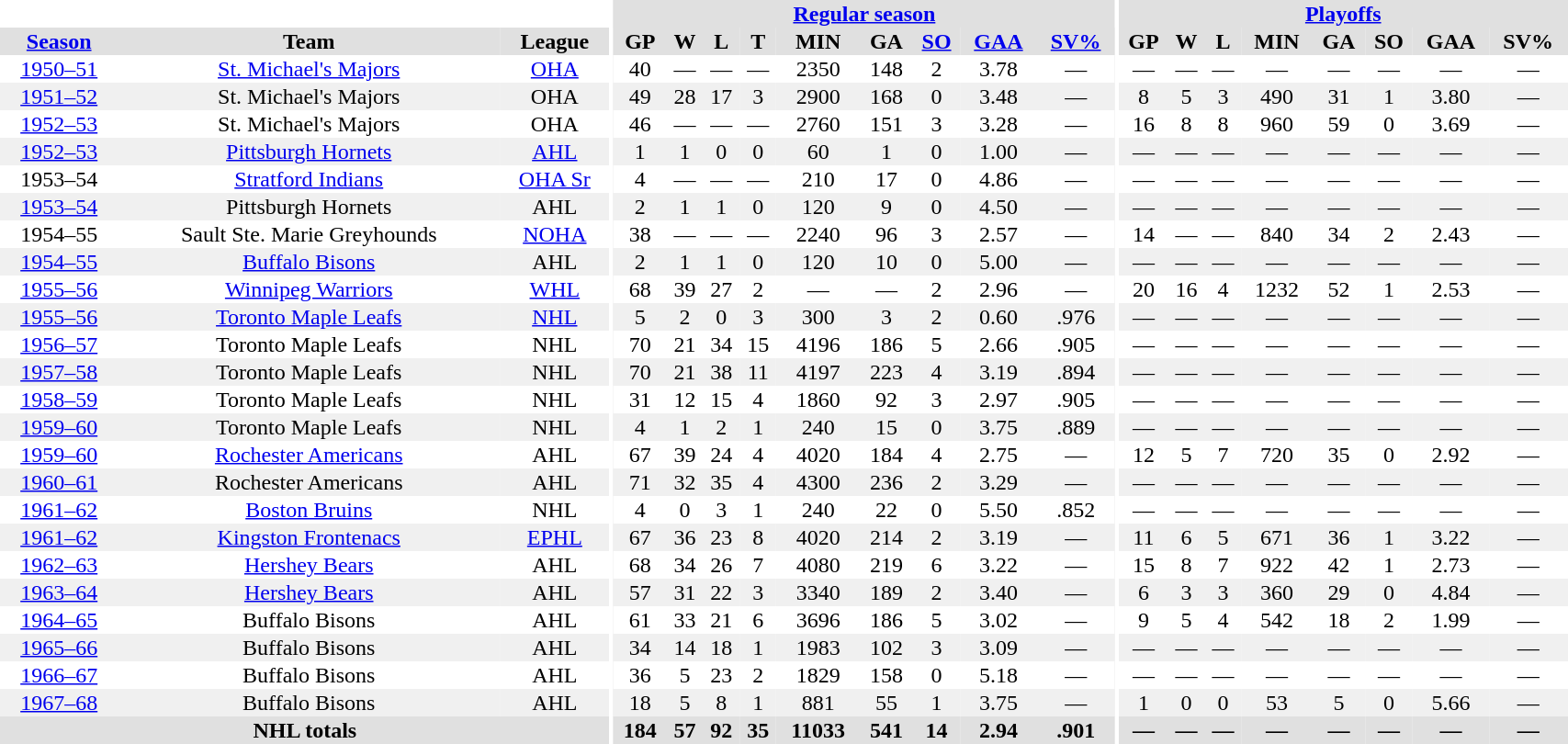<table border="0" cellpadding="1" cellspacing="0" style="width:90%; text-align:center;">
<tr bgcolor="#e0e0e0">
<th colspan="3" bgcolor="#ffffff"></th>
<th rowspan="99" bgcolor="#ffffff"></th>
<th colspan="9" bgcolor="#e0e0e0"><a href='#'>Regular season</a></th>
<th rowspan="99" bgcolor="#ffffff"></th>
<th colspan="8" bgcolor="#e0e0e0"><a href='#'>Playoffs</a></th>
</tr>
<tr bgcolor="#e0e0e0">
<th><a href='#'>Season</a></th>
<th>Team</th>
<th>League</th>
<th>GP</th>
<th>W</th>
<th>L</th>
<th>T</th>
<th>MIN</th>
<th>GA</th>
<th><a href='#'>SO</a></th>
<th><a href='#'>GAA</a></th>
<th><a href='#'>SV%</a></th>
<th>GP</th>
<th>W</th>
<th>L</th>
<th>MIN</th>
<th>GA</th>
<th>SO</th>
<th>GAA</th>
<th>SV%</th>
</tr>
<tr>
<td><a href='#'>1950–51</a></td>
<td><a href='#'>St. Michael's Majors</a></td>
<td><a href='#'>OHA</a></td>
<td>40</td>
<td>—</td>
<td>—</td>
<td>—</td>
<td>2350</td>
<td>148</td>
<td>2</td>
<td>3.78</td>
<td>—</td>
<td>—</td>
<td>—</td>
<td>—</td>
<td>—</td>
<td>—</td>
<td>—</td>
<td>—</td>
<td>—</td>
</tr>
<tr bgcolor="#f0f0f0">
<td><a href='#'>1951–52</a></td>
<td>St. Michael's Majors</td>
<td>OHA</td>
<td>49</td>
<td>28</td>
<td>17</td>
<td>3</td>
<td>2900</td>
<td>168</td>
<td>0</td>
<td>3.48</td>
<td>—</td>
<td>8</td>
<td>5</td>
<td>3</td>
<td>490</td>
<td>31</td>
<td>1</td>
<td>3.80</td>
<td>—</td>
</tr>
<tr>
<td><a href='#'>1952–53</a></td>
<td>St. Michael's Majors</td>
<td>OHA</td>
<td>46</td>
<td>—</td>
<td>—</td>
<td>—</td>
<td>2760</td>
<td>151</td>
<td>3</td>
<td>3.28</td>
<td>—</td>
<td>16</td>
<td>8</td>
<td>8</td>
<td>960</td>
<td>59</td>
<td>0</td>
<td>3.69</td>
<td>—</td>
</tr>
<tr bgcolor="#f0f0f0">
<td><a href='#'>1952–53</a></td>
<td><a href='#'>Pittsburgh Hornets</a></td>
<td><a href='#'>AHL</a></td>
<td>1</td>
<td>1</td>
<td>0</td>
<td>0</td>
<td>60</td>
<td>1</td>
<td>0</td>
<td>1.00</td>
<td>—</td>
<td>—</td>
<td>—</td>
<td>—</td>
<td>—</td>
<td>—</td>
<td>—</td>
<td>—</td>
<td>—</td>
</tr>
<tr>
<td>1953–54</td>
<td><a href='#'>Stratford Indians</a></td>
<td><a href='#'>OHA Sr</a></td>
<td>4</td>
<td>—</td>
<td>—</td>
<td>—</td>
<td>210</td>
<td>17</td>
<td>0</td>
<td>4.86</td>
<td>—</td>
<td>—</td>
<td>—</td>
<td>—</td>
<td>—</td>
<td>—</td>
<td>—</td>
<td>—</td>
<td>—</td>
</tr>
<tr bgcolor="#f0f0f0">
<td><a href='#'>1953–54</a></td>
<td>Pittsburgh Hornets</td>
<td>AHL</td>
<td>2</td>
<td>1</td>
<td>1</td>
<td>0</td>
<td>120</td>
<td>9</td>
<td>0</td>
<td>4.50</td>
<td>—</td>
<td>—</td>
<td>—</td>
<td>—</td>
<td>—</td>
<td>—</td>
<td>—</td>
<td>—</td>
<td>—</td>
</tr>
<tr>
<td>1954–55</td>
<td>Sault Ste. Marie Greyhounds</td>
<td><a href='#'>NOHA</a></td>
<td>38</td>
<td>—</td>
<td>—</td>
<td>—</td>
<td>2240</td>
<td>96</td>
<td>3</td>
<td>2.57</td>
<td>—</td>
<td>14</td>
<td>—</td>
<td>—</td>
<td>840</td>
<td>34</td>
<td>2</td>
<td>2.43</td>
<td>—</td>
</tr>
<tr bgcolor="#f0f0f0">
<td><a href='#'>1954–55</a></td>
<td><a href='#'>Buffalo Bisons</a></td>
<td>AHL</td>
<td>2</td>
<td>1</td>
<td>1</td>
<td>0</td>
<td>120</td>
<td>10</td>
<td>0</td>
<td>5.00</td>
<td>—</td>
<td>—</td>
<td>—</td>
<td>—</td>
<td>—</td>
<td>—</td>
<td>—</td>
<td>—</td>
<td>—</td>
</tr>
<tr>
<td><a href='#'>1955–56</a></td>
<td><a href='#'>Winnipeg Warriors</a></td>
<td><a href='#'>WHL</a></td>
<td>68</td>
<td>39</td>
<td>27</td>
<td>2</td>
<td>—</td>
<td>—</td>
<td>2</td>
<td>2.96</td>
<td>—</td>
<td>20</td>
<td>16</td>
<td>4</td>
<td>1232</td>
<td>52</td>
<td>1</td>
<td>2.53</td>
<td>—</td>
</tr>
<tr bgcolor="#f0f0f0">
<td><a href='#'>1955–56</a></td>
<td><a href='#'>Toronto Maple Leafs</a></td>
<td><a href='#'>NHL</a></td>
<td>5</td>
<td>2</td>
<td>0</td>
<td>3</td>
<td>300</td>
<td>3</td>
<td>2</td>
<td>0.60</td>
<td>.976</td>
<td>—</td>
<td>—</td>
<td>—</td>
<td>—</td>
<td>—</td>
<td>—</td>
<td>—</td>
<td>—</td>
</tr>
<tr>
<td><a href='#'>1956–57</a></td>
<td>Toronto Maple Leafs</td>
<td>NHL</td>
<td>70</td>
<td>21</td>
<td>34</td>
<td>15</td>
<td>4196</td>
<td>186</td>
<td>5</td>
<td>2.66</td>
<td>.905</td>
<td>—</td>
<td>—</td>
<td>—</td>
<td>—</td>
<td>—</td>
<td>—</td>
<td>—</td>
<td>—</td>
</tr>
<tr bgcolor="#f0f0f0">
<td><a href='#'>1957–58</a></td>
<td>Toronto Maple Leafs</td>
<td>NHL</td>
<td>70</td>
<td>21</td>
<td>38</td>
<td>11</td>
<td>4197</td>
<td>223</td>
<td>4</td>
<td>3.19</td>
<td>.894</td>
<td>—</td>
<td>—</td>
<td>—</td>
<td>—</td>
<td>—</td>
<td>—</td>
<td>—</td>
<td>—</td>
</tr>
<tr>
<td><a href='#'>1958–59</a></td>
<td>Toronto Maple Leafs</td>
<td>NHL</td>
<td>31</td>
<td>12</td>
<td>15</td>
<td>4</td>
<td>1860</td>
<td>92</td>
<td>3</td>
<td>2.97</td>
<td>.905</td>
<td>—</td>
<td>—</td>
<td>—</td>
<td>—</td>
<td>—</td>
<td>—</td>
<td>—</td>
<td>—</td>
</tr>
<tr bgcolor="#f0f0f0">
<td><a href='#'>1959–60</a></td>
<td>Toronto Maple Leafs</td>
<td>NHL</td>
<td>4</td>
<td>1</td>
<td>2</td>
<td>1</td>
<td>240</td>
<td>15</td>
<td>0</td>
<td>3.75</td>
<td>.889</td>
<td>—</td>
<td>—</td>
<td>—</td>
<td>—</td>
<td>—</td>
<td>—</td>
<td>—</td>
<td>—</td>
</tr>
<tr>
<td><a href='#'>1959–60</a></td>
<td><a href='#'>Rochester Americans</a></td>
<td>AHL</td>
<td>67</td>
<td>39</td>
<td>24</td>
<td>4</td>
<td>4020</td>
<td>184</td>
<td>4</td>
<td>2.75</td>
<td>—</td>
<td>12</td>
<td>5</td>
<td>7</td>
<td>720</td>
<td>35</td>
<td>0</td>
<td>2.92</td>
<td>—</td>
</tr>
<tr bgcolor="#f0f0f0">
<td><a href='#'>1960–61</a></td>
<td>Rochester Americans</td>
<td>AHL</td>
<td>71</td>
<td>32</td>
<td>35</td>
<td>4</td>
<td>4300</td>
<td>236</td>
<td>2</td>
<td>3.29</td>
<td>—</td>
<td>—</td>
<td>—</td>
<td>—</td>
<td>—</td>
<td>—</td>
<td>—</td>
<td>—</td>
<td>—</td>
</tr>
<tr>
<td><a href='#'>1961–62</a></td>
<td><a href='#'>Boston Bruins</a></td>
<td>NHL</td>
<td>4</td>
<td>0</td>
<td>3</td>
<td>1</td>
<td>240</td>
<td>22</td>
<td>0</td>
<td>5.50</td>
<td>.852</td>
<td>—</td>
<td>—</td>
<td>—</td>
<td>—</td>
<td>—</td>
<td>—</td>
<td>—</td>
<td>—</td>
</tr>
<tr bgcolor="#f0f0f0">
<td><a href='#'>1961–62</a></td>
<td><a href='#'>Kingston Frontenacs</a></td>
<td><a href='#'>EPHL</a></td>
<td>67</td>
<td>36</td>
<td>23</td>
<td>8</td>
<td>4020</td>
<td>214</td>
<td>2</td>
<td>3.19</td>
<td>—</td>
<td>11</td>
<td>6</td>
<td>5</td>
<td>671</td>
<td>36</td>
<td>1</td>
<td>3.22</td>
<td>—</td>
</tr>
<tr>
<td><a href='#'>1962–63</a></td>
<td><a href='#'>Hershey Bears</a></td>
<td>AHL</td>
<td>68</td>
<td>34</td>
<td>26</td>
<td>7</td>
<td>4080</td>
<td>219</td>
<td>6</td>
<td>3.22</td>
<td>—</td>
<td>15</td>
<td>8</td>
<td>7</td>
<td>922</td>
<td>42</td>
<td>1</td>
<td>2.73</td>
<td>—</td>
</tr>
<tr bgcolor="#f0f0f0">
<td><a href='#'>1963–64</a></td>
<td><a href='#'>Hershey Bears</a></td>
<td>AHL</td>
<td>57</td>
<td>31</td>
<td>22</td>
<td>3</td>
<td>3340</td>
<td>189</td>
<td>2</td>
<td>3.40</td>
<td>—</td>
<td>6</td>
<td>3</td>
<td>3</td>
<td>360</td>
<td>29</td>
<td>0</td>
<td>4.84</td>
<td>—</td>
</tr>
<tr>
<td><a href='#'>1964–65</a></td>
<td>Buffalo Bisons</td>
<td>AHL</td>
<td>61</td>
<td>33</td>
<td>21</td>
<td>6</td>
<td>3696</td>
<td>186</td>
<td>5</td>
<td>3.02</td>
<td>—</td>
<td>9</td>
<td>5</td>
<td>4</td>
<td>542</td>
<td>18</td>
<td>2</td>
<td>1.99</td>
<td>—</td>
</tr>
<tr bgcolor="#f0f0f0">
<td><a href='#'>1965–66</a></td>
<td>Buffalo Bisons</td>
<td>AHL</td>
<td>34</td>
<td>14</td>
<td>18</td>
<td>1</td>
<td>1983</td>
<td>102</td>
<td>3</td>
<td>3.09</td>
<td>—</td>
<td>—</td>
<td>—</td>
<td>—</td>
<td>—</td>
<td>—</td>
<td>—</td>
<td>—</td>
<td>—</td>
</tr>
<tr>
<td><a href='#'>1966–67</a></td>
<td>Buffalo Bisons</td>
<td>AHL</td>
<td>36</td>
<td>5</td>
<td>23</td>
<td>2</td>
<td>1829</td>
<td>158</td>
<td>0</td>
<td>5.18</td>
<td>—</td>
<td>—</td>
<td>—</td>
<td>—</td>
<td>—</td>
<td>—</td>
<td>—</td>
<td>—</td>
<td>—</td>
</tr>
<tr bgcolor="#f0f0f0">
<td><a href='#'>1967–68</a></td>
<td>Buffalo Bisons</td>
<td>AHL</td>
<td>18</td>
<td>5</td>
<td>8</td>
<td>1</td>
<td>881</td>
<td>55</td>
<td>1</td>
<td>3.75</td>
<td>—</td>
<td>1</td>
<td>0</td>
<td>0</td>
<td>53</td>
<td>5</td>
<td>0</td>
<td>5.66</td>
<td>—</td>
</tr>
<tr bgcolor="#e0e0e0">
<th colspan=3>NHL totals</th>
<th>184</th>
<th>57</th>
<th>92</th>
<th>35</th>
<th>11033</th>
<th>541</th>
<th>14</th>
<th>2.94</th>
<th>.901</th>
<th>—</th>
<th>—</th>
<th>—</th>
<th>—</th>
<th>—</th>
<th>—</th>
<th>—</th>
<th>—</th>
</tr>
</table>
